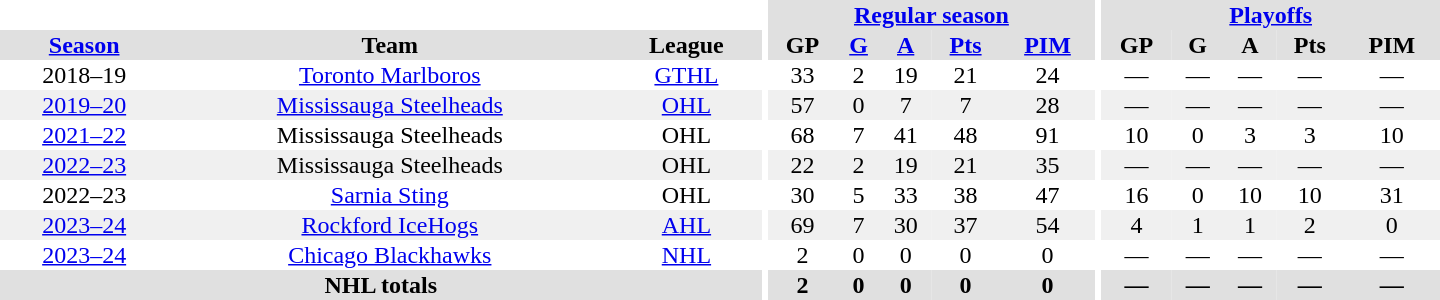<table border="0" cellpadding="1" cellspacing="0" style="text-align:center; width:60em">
<tr bgcolor="#e0e0e0">
<th colspan="3" bgcolor="#ffffff"></th>
<th rowspan="99" bgcolor="#ffffff"></th>
<th colspan="5"><a href='#'>Regular season</a></th>
<th rowspan="99" bgcolor="#ffffff"></th>
<th colspan="5"><a href='#'>Playoffs</a></th>
</tr>
<tr bgcolor="#e0e0e0">
<th><a href='#'>Season</a></th>
<th>Team</th>
<th>League</th>
<th>GP</th>
<th><a href='#'>G</a></th>
<th><a href='#'>A</a></th>
<th><a href='#'>Pts</a></th>
<th><a href='#'>PIM</a></th>
<th>GP</th>
<th>G</th>
<th>A</th>
<th>Pts</th>
<th>PIM</th>
</tr>
<tr>
<td>2018–19</td>
<td><a href='#'>Toronto Marlboros</a></td>
<td><a href='#'>GTHL</a></td>
<td>33</td>
<td>2</td>
<td>19</td>
<td>21</td>
<td>24</td>
<td>—</td>
<td>—</td>
<td>—</td>
<td>—</td>
<td>—</td>
</tr>
<tr bgcolor="#f0f0f0">
<td><a href='#'>2019–20</a></td>
<td><a href='#'>Mississauga Steelheads</a></td>
<td><a href='#'>OHL</a></td>
<td>57</td>
<td>0</td>
<td>7</td>
<td>7</td>
<td>28</td>
<td>—</td>
<td>—</td>
<td>—</td>
<td>—</td>
<td>—</td>
</tr>
<tr>
<td><a href='#'>2021–22</a></td>
<td>Mississauga Steelheads</td>
<td>OHL</td>
<td>68</td>
<td>7</td>
<td>41</td>
<td>48</td>
<td>91</td>
<td>10</td>
<td>0</td>
<td>3</td>
<td>3</td>
<td>10</td>
</tr>
<tr bgcolor="#f0f0f0">
<td><a href='#'>2022–23</a></td>
<td>Mississauga Steelheads</td>
<td>OHL</td>
<td>22</td>
<td>2</td>
<td>19</td>
<td>21</td>
<td>35</td>
<td>—</td>
<td>—</td>
<td>—</td>
<td>—</td>
<td>—</td>
</tr>
<tr>
<td>2022–23</td>
<td><a href='#'>Sarnia Sting</a></td>
<td>OHL</td>
<td>30</td>
<td>5</td>
<td>33</td>
<td>38</td>
<td>47</td>
<td>16</td>
<td>0</td>
<td>10</td>
<td>10</td>
<td>31</td>
</tr>
<tr bgcolor="#f0f0f0">
<td><a href='#'>2023–24</a></td>
<td><a href='#'>Rockford IceHogs</a></td>
<td><a href='#'>AHL</a></td>
<td>69</td>
<td>7</td>
<td>30</td>
<td>37</td>
<td>54</td>
<td>4</td>
<td>1</td>
<td>1</td>
<td>2</td>
<td>0</td>
</tr>
<tr>
<td><a href='#'>2023–24</a></td>
<td><a href='#'>Chicago Blackhawks</a></td>
<td><a href='#'>NHL</a></td>
<td>2</td>
<td>0</td>
<td>0</td>
<td>0</td>
<td>0</td>
<td>—</td>
<td>—</td>
<td>—</td>
<td>—</td>
<td>—</td>
</tr>
<tr bgcolor="#e0e0e0">
<th colspan="3">NHL totals</th>
<th>2</th>
<th>0</th>
<th>0</th>
<th>0</th>
<th>0</th>
<th>—</th>
<th>—</th>
<th>—</th>
<th>—</th>
<th>—</th>
</tr>
</table>
